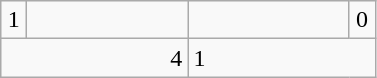<table class=wikitable>
<tr>
<td align=center width=10>1</td>
<td align="center" width="100"></td>
<td align="center" width="100"></td>
<td align="center" width="10">0</td>
</tr>
<tr>
<td colspan=2 align=right>4</td>
<td colspan="2">1</td>
</tr>
</table>
